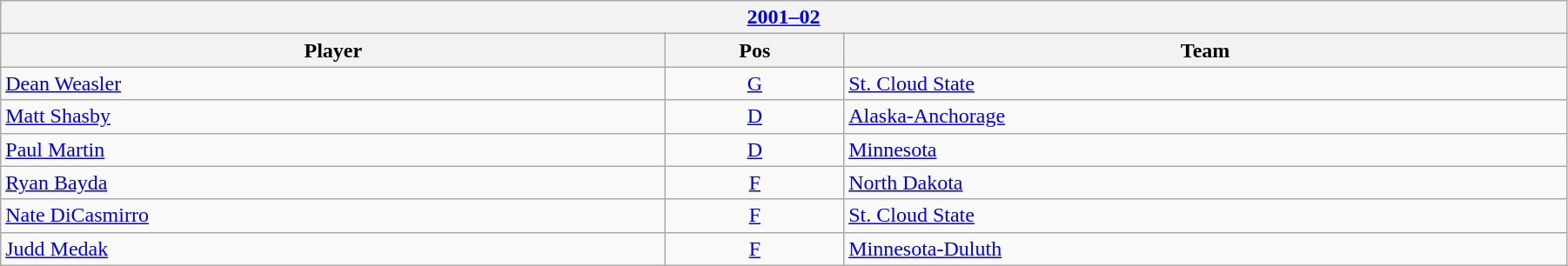<table class="wikitable" width=95%>
<tr>
<th colspan=3><a href='#'>2001–02</a></th>
</tr>
<tr>
<th>Player</th>
<th>Pos</th>
<th>Team</th>
</tr>
<tr>
<td><a href='#'>Dean Weasler</a></td>
<td align=center><a href='#'>G</a></td>
<td><a href='#'>St. Cloud State</a></td>
</tr>
<tr>
<td><a href='#'>Matt Shasby</a></td>
<td align=center><a href='#'>D</a></td>
<td><a href='#'>Alaska-Anchorage</a></td>
</tr>
<tr>
<td><a href='#'>Paul Martin</a></td>
<td align=center><a href='#'>D</a></td>
<td><a href='#'>Minnesota</a></td>
</tr>
<tr>
<td><a href='#'>Ryan Bayda</a></td>
<td align=center><a href='#'>F</a></td>
<td><a href='#'>North Dakota</a></td>
</tr>
<tr>
<td><a href='#'>Nate DiCasmirro</a></td>
<td align=center><a href='#'>F</a></td>
<td><a href='#'>St. Cloud State</a></td>
</tr>
<tr>
<td><a href='#'>Judd Medak</a></td>
<td align=center><a href='#'>F</a></td>
<td><a href='#'>Minnesota-Duluth</a></td>
</tr>
</table>
